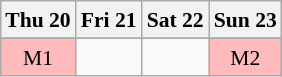<table class="wikitable" style="margin:0.5em auto; font-size:90%; line-height:1.25em;">
<tr align="center">
<th>Thu 20</th>
<th>Fri 21</th>
<th>Sat 22</th>
<th>Sun 23</th>
</tr>
<tr>
</tr>
<tr align="center">
<td bgcolor="#FFBBBB">M1</td>
<td></td>
<td></td>
<td bgcolor="#FFBBBB">M2</td>
</tr>
</table>
